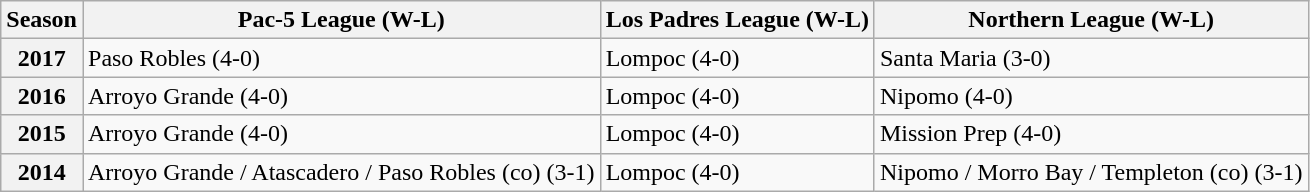<table class="wikitable sortable">
<tr>
<th>Season</th>
<th>Pac-5 League (W-L)</th>
<th>Los Padres League (W-L)</th>
<th>Northern League (W-L)</th>
</tr>
<tr>
<th>2017</th>
<td>Paso Robles (4-0)</td>
<td>Lompoc (4-0)</td>
<td>Santa Maria (3-0)</td>
</tr>
<tr>
<th>2016</th>
<td>Arroyo Grande (4-0)</td>
<td>Lompoc (4-0)</td>
<td>Nipomo (4-0)</td>
</tr>
<tr>
<th>2015</th>
<td>Arroyo Grande (4-0)</td>
<td>Lompoc (4-0)</td>
<td>Mission Prep (4-0)</td>
</tr>
<tr>
<th>2014</th>
<td>Arroyo Grande / Atascadero / Paso Robles (co) (3-1)</td>
<td>Lompoc (4-0)</td>
<td>Nipomo / Morro Bay / Templeton (co) (3-1)</td>
</tr>
</table>
